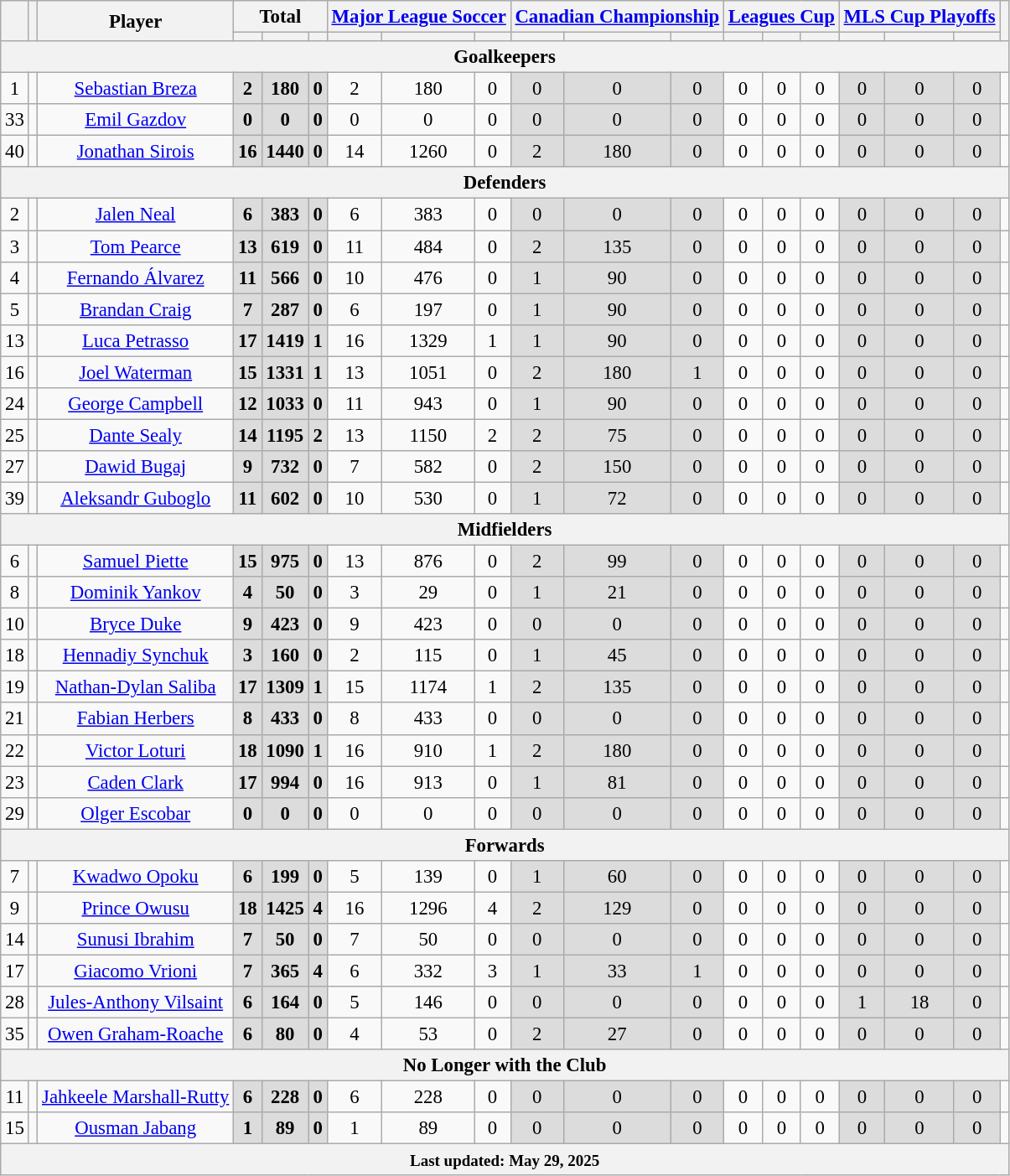<table class="wikitable sortable alternance" Style="text-align:  center;font-size:95%">
<tr>
<th rowspan="2"></th>
<th rowspan="2"></th>
<th rowspan="2">Player</th>
<th colspan="3">Total</th>
<th colspan="3"><a href='#'>Major League Soccer</a></th>
<th colspan="3"><a href='#'>Canadian Championship</a></th>
<th colspan="3"><a href='#'>Leagues Cup</a></th>
<th colspan="3"><a href='#'>MLS Cup Playoffs</a></th>
<th rowspan="2"></th>
</tr>
<tr>
<th></th>
<th></th>
<th></th>
<th></th>
<th></th>
<th></th>
<th></th>
<th></th>
<th></th>
<th></th>
<th></th>
<th></th>
<th></th>
<th></th>
<th></th>
</tr>
<tr>
<th colspan="19">Goalkeepers</th>
</tr>
<tr>
<td>1</td>
<td></td>
<td><a href='#'>Sebastian Breza</a></td>
<td style="background:#DCDCDC"><strong>2</strong> </td>
<td style="background:#DCDCDC"><strong>180</strong> </td>
<td style="background:#DCDCDC"><strong>0</strong> </td>
<td>2 </td>
<td>180 </td>
<td>0 </td>
<td style="background:#DCDCDC">0 </td>
<td style="background:#DCDCDC">0 </td>
<td style="background:#DCDCDC">0 </td>
<td>0 </td>
<td>0 </td>
<td>0 </td>
<td style="background:#DCDCDC">0 </td>
<td style="background:#DCDCDC">0 </td>
<td style="background:#DCDCDC">0 </td>
<td></td>
</tr>
<tr>
<td>33</td>
<td></td>
<td><a href='#'>Emil Gazdov</a></td>
<td style="background:#DCDCDC"><strong>0</strong> </td>
<td style="background:#DCDCDC"><strong>0</strong> </td>
<td style="background:#DCDCDC"><strong>0</strong> </td>
<td>0 </td>
<td>0 </td>
<td>0 </td>
<td style="background:#DCDCDC">0 </td>
<td style="background:#DCDCDC">0 </td>
<td style="background:#DCDCDC">0 </td>
<td>0 </td>
<td>0 </td>
<td>0 </td>
<td style="background:#DCDCDC">0 </td>
<td style="background:#DCDCDC">0 </td>
<td style="background:#DCDCDC">0 </td>
<td></td>
</tr>
<tr>
<td>40</td>
<td></td>
<td><a href='#'>Jonathan Sirois</a></td>
<td style="background:#DCDCDC"><strong>16</strong> </td>
<td style="background:#DCDCDC"><strong>1440</strong> </td>
<td style="background:#DCDCDC"><strong>0</strong> </td>
<td>14 </td>
<td>1260 </td>
<td>0 </td>
<td style="background:#DCDCDC">2 </td>
<td style="background:#DCDCDC">180 </td>
<td style="background:#DCDCDC">0 </td>
<td>0 </td>
<td>0 </td>
<td>0 </td>
<td style="background:#DCDCDC">0 </td>
<td style="background:#DCDCDC">0 </td>
<td style="background:#DCDCDC">0 </td>
<td></td>
</tr>
<tr>
<th colspan="19">Defenders</th>
</tr>
<tr>
<td>2</td>
<td></td>
<td><a href='#'>Jalen Neal</a></td>
<td style="background:#DCDCDC"><strong>6</strong> </td>
<td style="background:#DCDCDC"><strong>383</strong> </td>
<td style="background:#DCDCDC"><strong>0</strong> </td>
<td>6 </td>
<td>383 </td>
<td>0 </td>
<td style="background:#DCDCDC">0 </td>
<td style="background:#DCDCDC">0 </td>
<td style="background:#DCDCDC">0 </td>
<td>0 </td>
<td>0 </td>
<td>0 </td>
<td style="background:#DCDCDC">0 </td>
<td style="background:#DCDCDC">0 </td>
<td style="background:#DCDCDC">0 </td>
<td></td>
</tr>
<tr>
<td>3</td>
<td></td>
<td><a href='#'>Tom Pearce</a></td>
<td style="background:#DCDCDC"><strong>13</strong> </td>
<td style="background:#DCDCDC"><strong>619</strong> </td>
<td style="background:#DCDCDC"><strong>0</strong> </td>
<td>11 </td>
<td>484 </td>
<td>0 </td>
<td style="background:#DCDCDC">2 </td>
<td style="background:#DCDCDC">135 </td>
<td style="background:#DCDCDC">0 </td>
<td>0 </td>
<td>0 </td>
<td>0 </td>
<td style="background:#DCDCDC">0 </td>
<td style="background:#DCDCDC">0 </td>
<td style="background:#DCDCDC">0 </td>
<td></td>
</tr>
<tr>
<td>4</td>
<td></td>
<td><a href='#'>Fernando Álvarez</a></td>
<td style="background:#DCDCDC"><strong>11</strong> </td>
<td style="background:#DCDCDC"><strong>566</strong> </td>
<td style="background:#DCDCDC"><strong>0</strong> </td>
<td>10 </td>
<td>476 </td>
<td>0 </td>
<td style="background:#DCDCDC">1 </td>
<td style="background:#DCDCDC">90 </td>
<td style="background:#DCDCDC">0 </td>
<td>0 </td>
<td>0 </td>
<td>0 </td>
<td style="background:#DCDCDC">0 </td>
<td style="background:#DCDCDC">0 </td>
<td style="background:#DCDCDC">0 </td>
<td></td>
</tr>
<tr>
<td>5</td>
<td></td>
<td><a href='#'>Brandan Craig</a></td>
<td style="background:#DCDCDC"><strong>7</strong> </td>
<td style="background:#DCDCDC"><strong>287</strong> </td>
<td style="background:#DCDCDC"><strong>0</strong> </td>
<td>6 </td>
<td>197 </td>
<td>0 </td>
<td style="background:#DCDCDC">1 </td>
<td style="background:#DCDCDC">90 </td>
<td style="background:#DCDCDC">0 </td>
<td>0 </td>
<td>0 </td>
<td>0 </td>
<td style="background:#DCDCDC">0 </td>
<td style="background:#DCDCDC">0 </td>
<td style="background:#DCDCDC">0 </td>
<td></td>
</tr>
<tr>
<td>13</td>
<td></td>
<td><a href='#'>Luca Petrasso</a></td>
<td style="background:#DCDCDC"><strong>17</strong> </td>
<td style="background:#DCDCDC"><strong>1419</strong> </td>
<td style="background:#DCDCDC"><strong>1</strong> </td>
<td>16 </td>
<td>1329 </td>
<td>1 </td>
<td style="background:#DCDCDC">1 </td>
<td style="background:#DCDCDC">90 </td>
<td style="background:#DCDCDC">0 </td>
<td>0 </td>
<td>0 </td>
<td>0 </td>
<td style="background:#DCDCDC">0 </td>
<td style="background:#DCDCDC">0 </td>
<td style="background:#DCDCDC">0 </td>
<td></td>
</tr>
<tr>
<td>16</td>
<td></td>
<td><a href='#'>Joel Waterman</a></td>
<td style="background:#DCDCDC"><strong>15</strong> </td>
<td style="background:#DCDCDC"><strong>1331</strong> </td>
<td style="background:#DCDCDC"><strong>1</strong> </td>
<td>13 </td>
<td>1051 </td>
<td>0 </td>
<td style="background:#DCDCDC">2 </td>
<td style="background:#DCDCDC">180 </td>
<td style="background:#DCDCDC">1 </td>
<td>0 </td>
<td>0 </td>
<td>0 </td>
<td style="background:#DCDCDC">0 </td>
<td style="background:#DCDCDC">0 </td>
<td style="background:#DCDCDC">0 </td>
<td></td>
</tr>
<tr>
<td>24</td>
<td></td>
<td><a href='#'>George Campbell</a></td>
<td style="background:#DCDCDC"><strong>12</strong> </td>
<td style="background:#DCDCDC"><strong>1033</strong> </td>
<td style="background:#DCDCDC"><strong>0</strong> </td>
<td>11 </td>
<td>943 </td>
<td>0 </td>
<td style="background:#DCDCDC">1 </td>
<td style="background:#DCDCDC">90 </td>
<td style="background:#DCDCDC">0 </td>
<td>0 </td>
<td>0 </td>
<td>0 </td>
<td style="background:#DCDCDC">0 </td>
<td style="background:#DCDCDC">0 </td>
<td style="background:#DCDCDC">0 </td>
<td></td>
</tr>
<tr>
<td>25</td>
<td></td>
<td><a href='#'>Dante Sealy</a></td>
<td style="background:#DCDCDC"><strong>14</strong> </td>
<td style="background:#DCDCDC"><strong>1195</strong> </td>
<td style="background:#DCDCDC"><strong>2</strong> </td>
<td>13 </td>
<td>1150 </td>
<td>2 </td>
<td style="background:#DCDCDC">2 </td>
<td style="background:#DCDCDC">75 </td>
<td style="background:#DCDCDC">0 </td>
<td>0 </td>
<td>0 </td>
<td>0 </td>
<td style="background:#DCDCDC">0 </td>
<td style="background:#DCDCDC">0 </td>
<td style="background:#DCDCDC">0 </td>
<td></td>
</tr>
<tr>
<td>27</td>
<td></td>
<td><a href='#'>Dawid Bugaj</a></td>
<td style="background:#DCDCDC"><strong>9</strong> </td>
<td style="background:#DCDCDC"><strong>732</strong> </td>
<td style="background:#DCDCDC"><strong>0</strong> </td>
<td>7 </td>
<td>582 </td>
<td>0 </td>
<td style="background:#DCDCDC">2 </td>
<td style="background:#DCDCDC">150 </td>
<td style="background:#DCDCDC">0 </td>
<td>0 </td>
<td>0 </td>
<td>0 </td>
<td style="background:#DCDCDC">0 </td>
<td style="background:#DCDCDC">0 </td>
<td style="background:#DCDCDC">0 </td>
<td></td>
</tr>
<tr>
<td>39</td>
<td></td>
<td><a href='#'>Aleksandr Guboglo</a></td>
<td style="background:#DCDCDC"><strong>11</strong> </td>
<td style="background:#DCDCDC"><strong>602</strong> </td>
<td style="background:#DCDCDC"><strong>0</strong> </td>
<td>10 </td>
<td>530 </td>
<td>0 </td>
<td style="background:#DCDCDC">1 </td>
<td style="background:#DCDCDC">72 </td>
<td style="background:#DCDCDC">0 </td>
<td>0 </td>
<td>0 </td>
<td>0 </td>
<td style="background:#DCDCDC">0 </td>
<td style="background:#DCDCDC">0 </td>
<td style="background:#DCDCDC">0 </td>
<td></td>
</tr>
<tr>
<th colspan="19">Midfielders</th>
</tr>
<tr>
<td>6</td>
<td></td>
<td><a href='#'>Samuel Piette</a></td>
<td style="background:#DCDCDC"><strong>15</strong> </td>
<td style="background:#DCDCDC"><strong>975</strong> </td>
<td style="background:#DCDCDC"><strong>0</strong> </td>
<td>13 </td>
<td>876 </td>
<td>0 </td>
<td style="background:#DCDCDC">2 </td>
<td style="background:#DCDCDC">99 </td>
<td style="background:#DCDCDC">0 </td>
<td>0 </td>
<td>0 </td>
<td>0 </td>
<td style="background:#DCDCDC">0 </td>
<td style="background:#DCDCDC">0 </td>
<td style="background:#DCDCDC">0 </td>
<td></td>
</tr>
<tr>
<td>8</td>
<td></td>
<td><a href='#'>Dominik Yankov</a></td>
<td style="background:#DCDCDC"><strong>4</strong> </td>
<td style="background:#DCDCDC"><strong>50</strong> </td>
<td style="background:#DCDCDC"><strong>0</strong> </td>
<td>3 </td>
<td>29 </td>
<td>0 </td>
<td style="background:#DCDCDC">1 </td>
<td style="background:#DCDCDC">21 </td>
<td style="background:#DCDCDC">0 </td>
<td>0 </td>
<td>0 </td>
<td>0 </td>
<td style="background:#DCDCDC">0 </td>
<td style="background:#DCDCDC">0 </td>
<td style="background:#DCDCDC">0 </td>
<td></td>
</tr>
<tr>
<td>10</td>
<td></td>
<td><a href='#'>Bryce Duke</a></td>
<td style="background:#DCDCDC"><strong>9</strong> </td>
<td style="background:#DCDCDC"><strong>423</strong> </td>
<td style="background:#DCDCDC"><strong>0</strong> </td>
<td>9 </td>
<td>423 </td>
<td>0 </td>
<td style="background:#DCDCDC">0 </td>
<td style="background:#DCDCDC">0 </td>
<td style="background:#DCDCDC">0 </td>
<td>0 </td>
<td>0 </td>
<td>0 </td>
<td style="background:#DCDCDC">0 </td>
<td style="background:#DCDCDC">0 </td>
<td style="background:#DCDCDC">0 </td>
<td></td>
</tr>
<tr>
<td>18</td>
<td></td>
<td><a href='#'>Hennadiy Synchuk</a></td>
<td style="background:#DCDCDC"><strong>3</strong> </td>
<td style="background:#DCDCDC"><strong>160</strong> </td>
<td style="background:#DCDCDC"><strong>0</strong> </td>
<td>2 </td>
<td>115 </td>
<td>0 </td>
<td style="background:#DCDCDC">1 </td>
<td style="background:#DCDCDC">45 </td>
<td style="background:#DCDCDC">0 </td>
<td>0 </td>
<td>0 </td>
<td>0 </td>
<td style="background:#DCDCDC">0 </td>
<td style="background:#DCDCDC">0 </td>
<td style="background:#DCDCDC">0 </td>
<td></td>
</tr>
<tr>
<td>19</td>
<td></td>
<td><a href='#'>Nathan-Dylan Saliba</a></td>
<td style="background:#DCDCDC"><strong>17</strong> </td>
<td style="background:#DCDCDC"><strong>1309</strong> </td>
<td style="background:#DCDCDC"><strong>1</strong> </td>
<td>15 </td>
<td>1174 </td>
<td>1 </td>
<td style="background:#DCDCDC">2 </td>
<td style="background:#DCDCDC">135 </td>
<td style="background:#DCDCDC">0 </td>
<td>0 </td>
<td>0 </td>
<td>0 </td>
<td style="background:#DCDCDC">0 </td>
<td style="background:#DCDCDC">0 </td>
<td style="background:#DCDCDC">0 </td>
<td></td>
</tr>
<tr>
<td>21</td>
<td></td>
<td><a href='#'>Fabian Herbers</a></td>
<td style="background:#DCDCDC"><strong>8</strong> </td>
<td style="background:#DCDCDC"><strong>433</strong> </td>
<td style="background:#DCDCDC"><strong>0</strong> </td>
<td>8 </td>
<td>433 </td>
<td>0 </td>
<td style="background:#DCDCDC">0 </td>
<td style="background:#DCDCDC">0 </td>
<td style="background:#DCDCDC">0 </td>
<td>0 </td>
<td>0 </td>
<td>0 </td>
<td style="background:#DCDCDC">0 </td>
<td style="background:#DCDCDC">0 </td>
<td style="background:#DCDCDC">0 </td>
<td></td>
</tr>
<tr>
<td>22</td>
<td></td>
<td><a href='#'>Victor Loturi</a></td>
<td style="background:#DCDCDC"><strong>18</strong> </td>
<td style="background:#DCDCDC"><strong>1090</strong> </td>
<td style="background:#DCDCDC"><strong>1</strong> </td>
<td>16 </td>
<td>910 </td>
<td>1 </td>
<td style="background:#DCDCDC">2 </td>
<td style="background:#DCDCDC">180 </td>
<td style="background:#DCDCDC">0 </td>
<td>0 </td>
<td>0 </td>
<td>0 </td>
<td style="background:#DCDCDC">0 </td>
<td style="background:#DCDCDC">0 </td>
<td style="background:#DCDCDC">0 </td>
<td></td>
</tr>
<tr>
<td>23</td>
<td></td>
<td><a href='#'>Caden Clark</a></td>
<td style="background:#DCDCDC"><strong>17</strong> </td>
<td style="background:#DCDCDC"><strong>994</strong> </td>
<td style="background:#DCDCDC"><strong>0</strong> </td>
<td>16 </td>
<td>913 </td>
<td>0 </td>
<td style="background:#DCDCDC">1 </td>
<td style="background:#DCDCDC">81 </td>
<td style="background:#DCDCDC">0 </td>
<td>0 </td>
<td>0 </td>
<td>0 </td>
<td style="background:#DCDCDC">0 </td>
<td style="background:#DCDCDC">0 </td>
<td style="background:#DCDCDC">0 </td>
<td></td>
</tr>
<tr>
<td>29</td>
<td></td>
<td><a href='#'>Olger Escobar</a></td>
<td style="background:#DCDCDC"><strong>0</strong> </td>
<td style="background:#DCDCDC"><strong>0</strong> </td>
<td style="background:#DCDCDC"><strong>0</strong> </td>
<td>0 </td>
<td>0 </td>
<td>0 </td>
<td style="background:#DCDCDC">0 </td>
<td style="background:#DCDCDC">0 </td>
<td style="background:#DCDCDC">0 </td>
<td>0 </td>
<td>0 </td>
<td>0 </td>
<td style="background:#DCDCDC">0 </td>
<td style="background:#DCDCDC">0 </td>
<td style="background:#DCDCDC">0 </td>
<td></td>
</tr>
<tr>
<th colspan="19">Forwards</th>
</tr>
<tr>
<td>7</td>
<td></td>
<td><a href='#'>Kwadwo Opoku</a></td>
<td style="background:#DCDCDC"><strong>6</strong> </td>
<td style="background:#DCDCDC"><strong>199</strong> </td>
<td style="background:#DCDCDC"><strong>0</strong> </td>
<td>5 </td>
<td>139 </td>
<td>0 </td>
<td style="background:#DCDCDC">1 </td>
<td style="background:#DCDCDC">60 </td>
<td style="background:#DCDCDC">0 </td>
<td>0 </td>
<td>0 </td>
<td>0 </td>
<td style="background:#DCDCDC">0 </td>
<td style="background:#DCDCDC">0 </td>
<td style="background:#DCDCDC">0 </td>
<td></td>
</tr>
<tr>
<td>9</td>
<td></td>
<td><a href='#'>Prince Owusu</a></td>
<td style="background:#DCDCDC"><strong>18</strong> </td>
<td style="background:#DCDCDC"><strong>1425</strong> </td>
<td style="background:#DCDCDC"><strong>4</strong> </td>
<td>16 </td>
<td>1296 </td>
<td>4 </td>
<td style="background:#DCDCDC">2 </td>
<td style="background:#DCDCDC">129 </td>
<td style="background:#DCDCDC">0 </td>
<td>0 </td>
<td>0 </td>
<td>0 </td>
<td style="background:#DCDCDC">0 </td>
<td style="background:#DCDCDC">0 </td>
<td style="background:#DCDCDC">0 </td>
<td></td>
</tr>
<tr>
<td>14</td>
<td></td>
<td><a href='#'>Sunusi Ibrahim</a></td>
<td style="background:#DCDCDC"><strong>7</strong> </td>
<td style="background:#DCDCDC"><strong>50</strong> </td>
<td style="background:#DCDCDC"><strong>0</strong> </td>
<td>7 </td>
<td>50 </td>
<td>0 </td>
<td style="background:#DCDCDC">0 </td>
<td style="background:#DCDCDC">0 </td>
<td style="background:#DCDCDC">0 </td>
<td>0 </td>
<td>0 </td>
<td>0 </td>
<td style="background:#DCDCDC">0 </td>
<td style="background:#DCDCDC">0 </td>
<td style="background:#DCDCDC">0 </td>
<td></td>
</tr>
<tr>
<td>17</td>
<td></td>
<td><a href='#'>Giacomo Vrioni</a></td>
<td style="background:#DCDCDC"><strong>7</strong> </td>
<td style="background:#DCDCDC"><strong>365</strong> </td>
<td style="background:#DCDCDC"><strong>4</strong> </td>
<td>6 </td>
<td>332 </td>
<td>3 </td>
<td style="background:#DCDCDC">1 </td>
<td style="background:#DCDCDC">33 </td>
<td style="background:#DCDCDC">1 </td>
<td>0 </td>
<td>0 </td>
<td>0 </td>
<td style="background:#DCDCDC">0 </td>
<td style="background:#DCDCDC">0 </td>
<td style="background:#DCDCDC">0 </td>
<td></td>
</tr>
<tr>
<td>28</td>
<td></td>
<td><a href='#'>Jules-Anthony Vilsaint</a></td>
<td style="background:#DCDCDC"><strong>6</strong> </td>
<td style="background:#DCDCDC"><strong>164</strong> </td>
<td style="background:#DCDCDC"><strong>0</strong> </td>
<td>5 </td>
<td>146 </td>
<td>0 </td>
<td style="background:#DCDCDC">0 </td>
<td style="background:#DCDCDC">0 </td>
<td style="background:#DCDCDC">0 </td>
<td>0 </td>
<td>0 </td>
<td>0 </td>
<td style="background:#DCDCDC">1 </td>
<td style="background:#DCDCDC">18 </td>
<td style="background:#DCDCDC">0 </td>
<td></td>
</tr>
<tr>
<td>35</td>
<td></td>
<td><a href='#'>Owen Graham-Roache</a></td>
<td style="background:#DCDCDC"><strong>6</strong> </td>
<td style="background:#DCDCDC"><strong>80</strong> </td>
<td style="background:#DCDCDC"><strong>0</strong> </td>
<td>4 </td>
<td>53 </td>
<td>0 </td>
<td style="background:#DCDCDC">2 </td>
<td style="background:#DCDCDC">27 </td>
<td style="background:#DCDCDC">0 </td>
<td>0 </td>
<td>0 </td>
<td>0 </td>
<td style="background:#DCDCDC">0 </td>
<td style="background:#DCDCDC">0 </td>
<td style="background:#DCDCDC">0 </td>
<td></td>
</tr>
<tr>
<th colspan="19">No Longer with the Club</th>
</tr>
<tr>
<td>11</td>
<td></td>
<td><a href='#'>Jahkeele Marshall-Rutty</a></td>
<td style="background:#DCDCDC"><strong>6</strong> </td>
<td style="background:#DCDCDC"><strong>228</strong> </td>
<td style="background:#DCDCDC"><strong>0</strong> </td>
<td>6 </td>
<td>228 </td>
<td>0 </td>
<td style="background:#DCDCDC">0 </td>
<td style="background:#DCDCDC">0 </td>
<td style="background:#DCDCDC">0 </td>
<td>0 </td>
<td>0 </td>
<td>0 </td>
<td style="background:#DCDCDC">0 </td>
<td style="background:#DCDCDC">0 </td>
<td style="background:#DCDCDC">0 </td>
<td></td>
</tr>
<tr>
<td>15</td>
<td></td>
<td><a href='#'>Ousman Jabang</a></td>
<td style="background:#DCDCDC"><strong>1</strong> </td>
<td style="background:#DCDCDC"><strong>89</strong> </td>
<td style="background:#DCDCDC"><strong>0</strong> </td>
<td>1 </td>
<td>89 </td>
<td>0 </td>
<td style="background:#DCDCDC">0 </td>
<td style="background:#DCDCDC">0 </td>
<td style="background:#DCDCDC">0 </td>
<td>0 </td>
<td>0 </td>
<td>0 </td>
<td style="background:#DCDCDC">0 </td>
<td style="background:#DCDCDC">0 </td>
<td style="background:#DCDCDC">0 </td>
<td></td>
</tr>
<tr>
<th colspan="19"><small>Last updated: May 29, 2025</small></th>
</tr>
</table>
